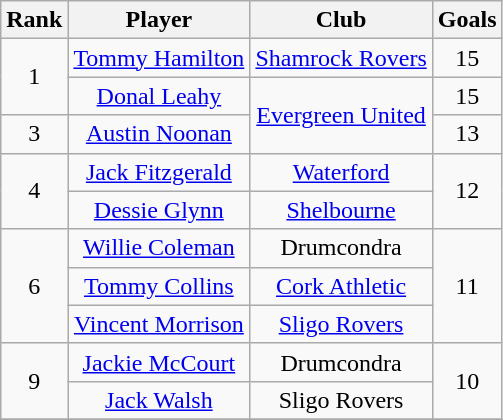<table class="wikitable" style="text-align:center">
<tr>
<th>Rank</th>
<th>Player</th>
<th>Club</th>
<th>Goals</th>
</tr>
<tr>
<td rowspan="2">1</td>
<td><a href='#'>Tommy Hamilton</a></td>
<td><a href='#'>Shamrock Rovers</a></td>
<td>15</td>
</tr>
<tr>
<td><a href='#'>Donal Leahy</a></td>
<td rowspan="2"><a href='#'>Evergreen United</a></td>
<td>15</td>
</tr>
<tr>
<td>3</td>
<td><a href='#'>Austin Noonan</a></td>
<td>13</td>
</tr>
<tr>
<td rowspan="2">4</td>
<td><a href='#'>Jack Fitzgerald</a></td>
<td><a href='#'>Waterford</a></td>
<td rowspan="2">12</td>
</tr>
<tr>
<td><a href='#'>Dessie Glynn</a></td>
<td><a href='#'>Shelbourne</a></td>
</tr>
<tr>
<td rowspan="3">6</td>
<td><a href='#'>Willie Coleman</a></td>
<td>Drumcondra</td>
<td rowspan="3">11</td>
</tr>
<tr>
<td><a href='#'>Tommy Collins</a></td>
<td><a href='#'>Cork Athletic</a></td>
</tr>
<tr>
<td><a href='#'>Vincent Morrison</a></td>
<td><a href='#'>Sligo Rovers</a></td>
</tr>
<tr>
<td rowspan="2">9</td>
<td><a href='#'>Jackie McCourt</a></td>
<td>Drumcondra</td>
<td rowspan="2">10</td>
</tr>
<tr>
<td><a href='#'>Jack Walsh</a></td>
<td>Sligo Rovers</td>
</tr>
<tr>
</tr>
</table>
